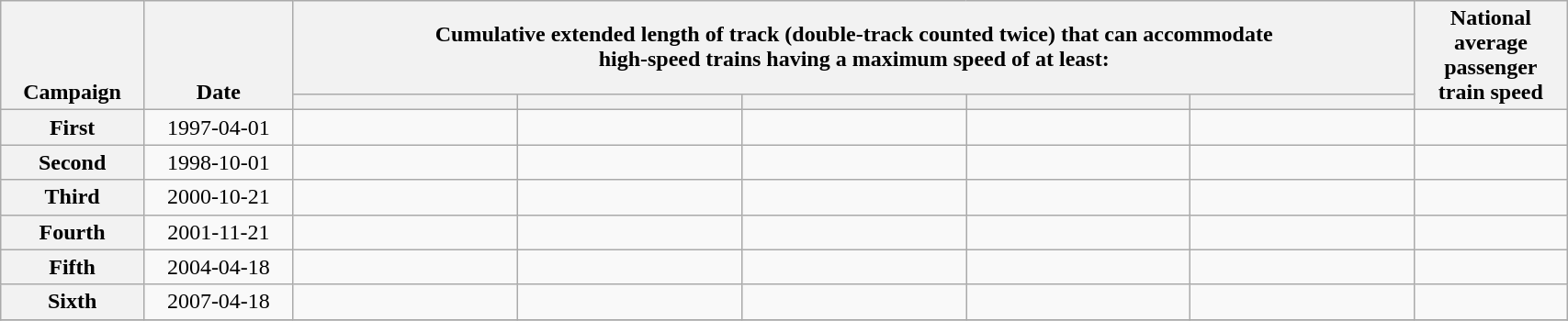<table class="wikitable" width=90% style="font-size:100%;text-align:center; border-collapse: collapse;">
<tr>
<th valign=bottom rowspan=2>Campaign</th>
<th valign=bottom rowspan=2><strong>Date</strong></th>
<th colspan="5">Cumulative extended length of track (double-track counted twice) that can accommodate<br>high-speed trains having a maximum speed of at least:</th>
<th valign=bottom rowspan=2>National<br>average<br>passenger<br>train speed</th>
</tr>
<tr>
<th></th>
<th></th>
<th></th>
<th></th>
<th></th>
</tr>
<tr>
<th>First</th>
<td>1997-04-01</td>
<td></td>
<td></td>
<td></td>
<td></td>
<td></td>
<td></td>
</tr>
<tr>
<th>Second</th>
<td>1998-10-01</td>
<td></td>
<td></td>
<td></td>
<td></td>
<td></td>
<td></td>
</tr>
<tr>
<th>Third</th>
<td>2000-10-21</td>
<td></td>
<td></td>
<td></td>
<td></td>
<td></td>
<td></td>
</tr>
<tr>
<th>Fourth</th>
<td>2001-11-21</td>
<td></td>
<td></td>
<td></td>
<td></td>
<td></td>
<td></td>
</tr>
<tr>
<th>Fifth</th>
<td>2004-04-18</td>
<td></td>
<td></td>
<td></td>
<td></td>
<td></td>
<td></td>
</tr>
<tr>
<th>Sixth</th>
<td>2007-04-18</td>
<td></td>
<td></td>
<td></td>
<td></td>
<td></td>
<td></td>
</tr>
<tr>
</tr>
</table>
